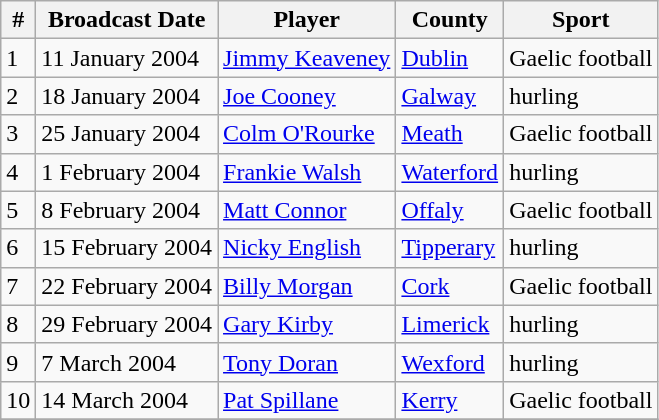<table class="wikitable">
<tr>
<th>#</th>
<th>Broadcast Date</th>
<th>Player</th>
<th>County</th>
<th>Sport</th>
</tr>
<tr>
<td>1</td>
<td>11 January 2004</td>
<td><a href='#'>Jimmy Keaveney</a></td>
<td><a href='#'>Dublin</a></td>
<td>Gaelic football</td>
</tr>
<tr>
<td>2</td>
<td>18 January 2004</td>
<td><a href='#'>Joe Cooney</a></td>
<td><a href='#'>Galway</a></td>
<td>hurling</td>
</tr>
<tr>
<td>3</td>
<td>25 January 2004</td>
<td><a href='#'>Colm O'Rourke</a></td>
<td><a href='#'>Meath</a></td>
<td>Gaelic football</td>
</tr>
<tr>
<td>4</td>
<td>1 February 2004</td>
<td><a href='#'>Frankie Walsh</a></td>
<td><a href='#'>Waterford</a></td>
<td>hurling</td>
</tr>
<tr>
<td>5</td>
<td>8 February 2004</td>
<td><a href='#'>Matt Connor</a></td>
<td><a href='#'>Offaly</a></td>
<td>Gaelic football</td>
</tr>
<tr>
<td>6</td>
<td>15 February 2004</td>
<td><a href='#'>Nicky English</a></td>
<td><a href='#'>Tipperary</a></td>
<td>hurling</td>
</tr>
<tr>
<td>7</td>
<td>22 February 2004</td>
<td><a href='#'>Billy Morgan</a></td>
<td><a href='#'>Cork</a></td>
<td>Gaelic football</td>
</tr>
<tr>
<td>8</td>
<td>29 February 2004</td>
<td><a href='#'>Gary Kirby</a></td>
<td><a href='#'>Limerick</a></td>
<td>hurling</td>
</tr>
<tr>
<td>9</td>
<td>7 March 2004</td>
<td><a href='#'>Tony Doran</a></td>
<td><a href='#'>Wexford</a></td>
<td>hurling</td>
</tr>
<tr>
<td>10</td>
<td>14 March 2004</td>
<td><a href='#'>Pat Spillane</a></td>
<td><a href='#'>Kerry</a></td>
<td>Gaelic football</td>
</tr>
<tr>
</tr>
</table>
